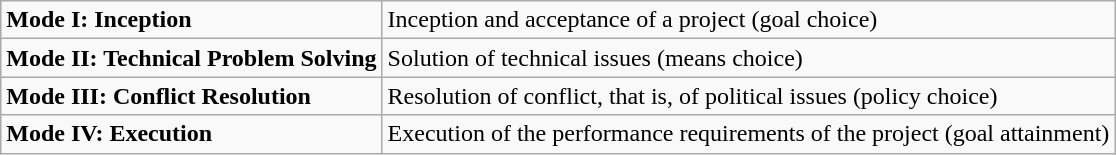<table class='wikitable'>
<tr>
<td><strong>Mode I: Inception</strong></td>
<td>Inception and acceptance of a project (goal choice)</td>
</tr>
<tr>
<td><strong>Mode II: Technical Problem Solving</strong></td>
<td>Solution of technical issues (means choice)</td>
</tr>
<tr>
<td><strong>Mode III: Conflict Resolution</strong></td>
<td>Resolution of conflict, that is, of political issues (policy choice)</td>
</tr>
<tr>
<td><strong>Mode IV: Execution</strong></td>
<td>Execution of the performance requirements of the project (goal attainment)</td>
</tr>
</table>
